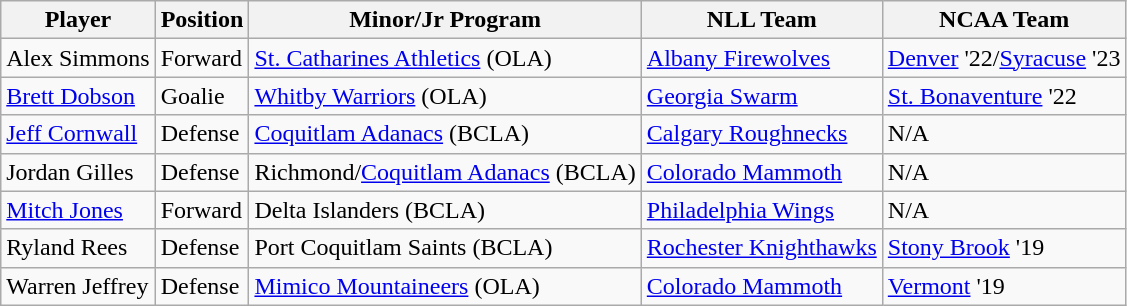<table class="wikitable">
<tr>
<th>Player</th>
<th>Position</th>
<th>Minor/Jr Program</th>
<th>NLL Team</th>
<th>NCAA Team</th>
</tr>
<tr>
<td>Alex Simmons</td>
<td>Forward</td>
<td><a href='#'>St. Catharines Athletics</a> (OLA)</td>
<td><a href='#'>Albany Firewolves</a></td>
<td><a href='#'>Denver</a> '22/<a href='#'>Syracuse</a> '23</td>
</tr>
<tr>
<td><a href='#'>Brett Dobson</a></td>
<td>Goalie</td>
<td><a href='#'>Whitby Warriors</a> (OLA)</td>
<td><a href='#'>Georgia Swarm</a></td>
<td><a href='#'>St. Bonaventure</a> '22</td>
</tr>
<tr>
<td><a href='#'>Jeff Cornwall</a></td>
<td>Defense</td>
<td><a href='#'>Coquitlam Adanacs</a> (BCLA)</td>
<td><a href='#'>Calgary Roughnecks</a></td>
<td>N/A</td>
</tr>
<tr>
<td>Jordan Gilles</td>
<td>Defense</td>
<td>Richmond/<a href='#'>Coquitlam Adanacs</a> (BCLA)</td>
<td><a href='#'>Colorado Mammoth</a></td>
<td>N/A</td>
</tr>
<tr>
<td><a href='#'>Mitch Jones</a></td>
<td>Forward</td>
<td>Delta Islanders (BCLA)</td>
<td><a href='#'>Philadelphia Wings</a></td>
<td>N/A</td>
</tr>
<tr>
<td>Ryland Rees</td>
<td>Defense</td>
<td>Port Coquitlam Saints (BCLA)</td>
<td><a href='#'>Rochester Knighthawks</a></td>
<td><a href='#'>Stony Brook</a> '19</td>
</tr>
<tr>
<td>Warren Jeffrey</td>
<td>Defense</td>
<td><a href='#'>Mimico Mountaineers</a> (OLA)</td>
<td><a href='#'>Colorado Mammoth</a></td>
<td><a href='#'>Vermont</a> '19</td>
</tr>
</table>
